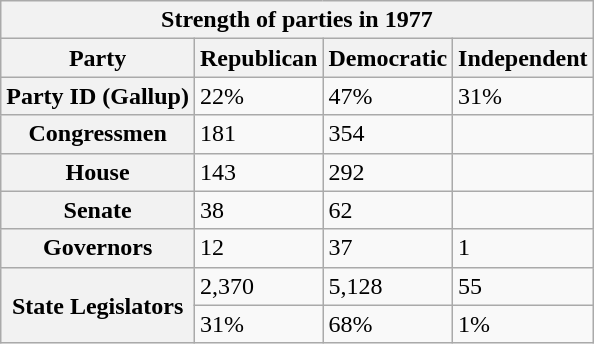<table class="wikitable mw-collapsible floatright">
<tr>
<th colspan="4">Strength of parties in 1977</th>
</tr>
<tr>
<th>Party</th>
<th>Republican</th>
<th>Democratic</th>
<th>Independent</th>
</tr>
<tr>
<th>Party ID (Gallup)</th>
<td>22%</td>
<td>47%</td>
<td>31%</td>
</tr>
<tr>
<th>Congressmen</th>
<td>181</td>
<td>354</td>
<td></td>
</tr>
<tr>
<th>House</th>
<td>143</td>
<td>292</td>
<td></td>
</tr>
<tr>
<th>Senate</th>
<td>38</td>
<td>62</td>
<td></td>
</tr>
<tr>
<th>Governors</th>
<td>12</td>
<td>37</td>
<td>1</td>
</tr>
<tr>
<th rowspan="2">State Legislators</th>
<td>2,370</td>
<td>5,128</td>
<td>55</td>
</tr>
<tr>
<td>31%</td>
<td>68%</td>
<td>1%</td>
</tr>
</table>
